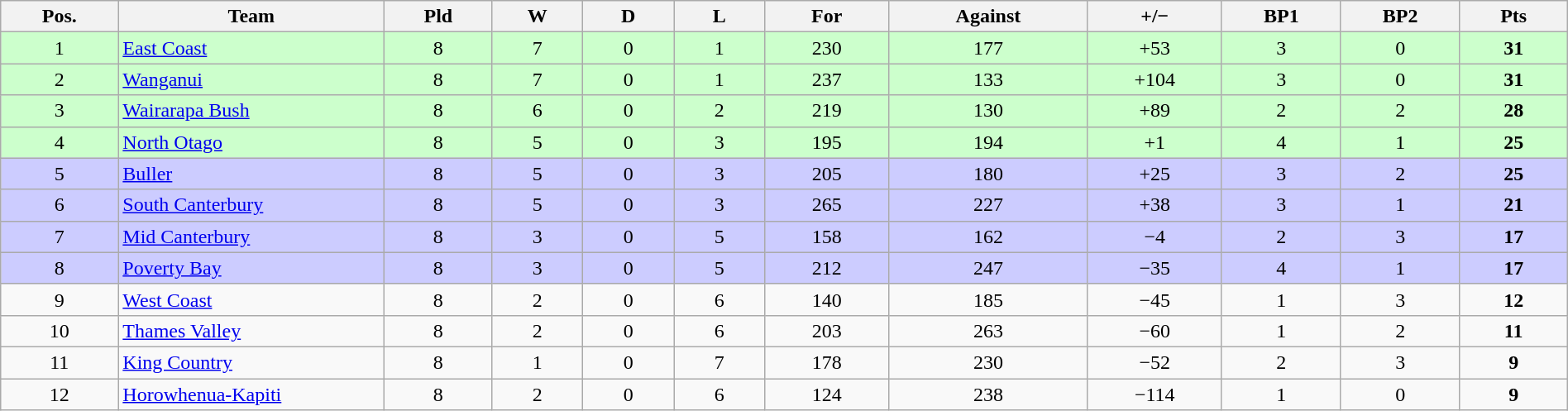<table class="wikitable" style="text-align:center;width:100%">
<tr>
<th style="width:20px" abbr="Position">Pos.</th>
<th style="width:17%">Team</th>
<th style="width:25px" abbr="Played">Pld</th>
<th style="width:20px" abbr="Won">W</th>
<th style="width:20px" abbr="Drawn">D</th>
<th style="width:20px" abbr="Lost">L</th>
<th style="width:30px" abbr="Points for">For</th>
<th style="width:30px" abbr="Points against">Against</th>
<th style="width:30px" abbr="Points difference">+/−</th>
<th style="width:28px" abbr="Bonus Points 1">BP1</th>
<th style="width:28px" abbr="Bonus Points 2">BP2</th>
<th style="width:25px" abbr="Points">Pts</th>
</tr>
<tr style="background:#cfc">
<td>1</td>
<td style="text-align:left"><a href='#'>East Coast</a></td>
<td>8</td>
<td>7</td>
<td>0</td>
<td>1</td>
<td>230</td>
<td>177</td>
<td>+53</td>
<td>3</td>
<td>0</td>
<td><strong>31</strong></td>
</tr>
<tr style="background:#cfc">
<td>2</td>
<td style="text-align:left"><a href='#'>Wanganui</a></td>
<td>8</td>
<td>7</td>
<td>0</td>
<td>1</td>
<td>237</td>
<td>133</td>
<td>+104</td>
<td>3</td>
<td>0</td>
<td><strong>31</strong></td>
</tr>
<tr style="background:#cfc">
<td>3</td>
<td style="text-align:left"><a href='#'>Wairarapa Bush</a></td>
<td>8</td>
<td>6</td>
<td>0</td>
<td>2</td>
<td>219</td>
<td>130</td>
<td>+89</td>
<td>2</td>
<td>2</td>
<td><strong>28</strong></td>
</tr>
<tr style="background:#cfc">
<td>4</td>
<td style="text-align:left"><a href='#'>North Otago</a></td>
<td>8</td>
<td>5</td>
<td>0</td>
<td>3</td>
<td>195</td>
<td>194</td>
<td>+1</td>
<td>4</td>
<td>1</td>
<td><strong>25</strong></td>
</tr>
<tr style="background:#ccf">
<td>5</td>
<td style="text-align:left"><a href='#'>Buller</a></td>
<td>8</td>
<td>5</td>
<td>0</td>
<td>3</td>
<td>205</td>
<td>180</td>
<td>+25</td>
<td>3</td>
<td>2</td>
<td><strong>25</strong></td>
</tr>
<tr style="background:#ccf">
<td>6</td>
<td style="text-align:left"><a href='#'>South Canterbury</a></td>
<td>8</td>
<td>5</td>
<td>0</td>
<td>3</td>
<td>265</td>
<td>227</td>
<td>+38</td>
<td>3</td>
<td>1</td>
<td><strong>21</strong></td>
</tr>
<tr style="background:#ccf">
<td>7</td>
<td style="text-align:left"><a href='#'>Mid Canterbury</a></td>
<td>8</td>
<td>3</td>
<td>0</td>
<td>5</td>
<td>158</td>
<td>162</td>
<td>−4</td>
<td>2</td>
<td>3</td>
<td><strong>17</strong></td>
</tr>
<tr style="background:#ccf">
<td>8</td>
<td style="text-align:left"><a href='#'>Poverty Bay</a></td>
<td>8</td>
<td>3</td>
<td>0</td>
<td>5</td>
<td>212</td>
<td>247</td>
<td>−35</td>
<td>4</td>
<td>1</td>
<td><strong>17</strong></td>
</tr>
<tr>
<td>9</td>
<td style="text-align:left"><a href='#'>West Coast</a></td>
<td>8</td>
<td>2</td>
<td>0</td>
<td>6</td>
<td>140</td>
<td>185</td>
<td>−45</td>
<td>1</td>
<td>3</td>
<td><strong>12</strong></td>
</tr>
<tr>
<td>10</td>
<td style="text-align:left"><a href='#'>Thames Valley</a></td>
<td>8</td>
<td>2</td>
<td>0</td>
<td>6</td>
<td>203</td>
<td>263</td>
<td>−60</td>
<td>1</td>
<td>2</td>
<td><strong>11</strong></td>
</tr>
<tr>
<td>11</td>
<td style="text-align:left"><a href='#'>King Country</a></td>
<td>8</td>
<td>1</td>
<td>0</td>
<td>7</td>
<td>178</td>
<td>230</td>
<td>−52</td>
<td>2</td>
<td>3</td>
<td><strong>9</strong></td>
</tr>
<tr>
<td>12</td>
<td style="text-align:left"><a href='#'>Horowhenua-Kapiti</a></td>
<td>8</td>
<td>2</td>
<td>0</td>
<td>6</td>
<td>124</td>
<td>238</td>
<td>−114</td>
<td>1</td>
<td>0</td>
<td><strong>9</strong></td>
</tr>
</table>
